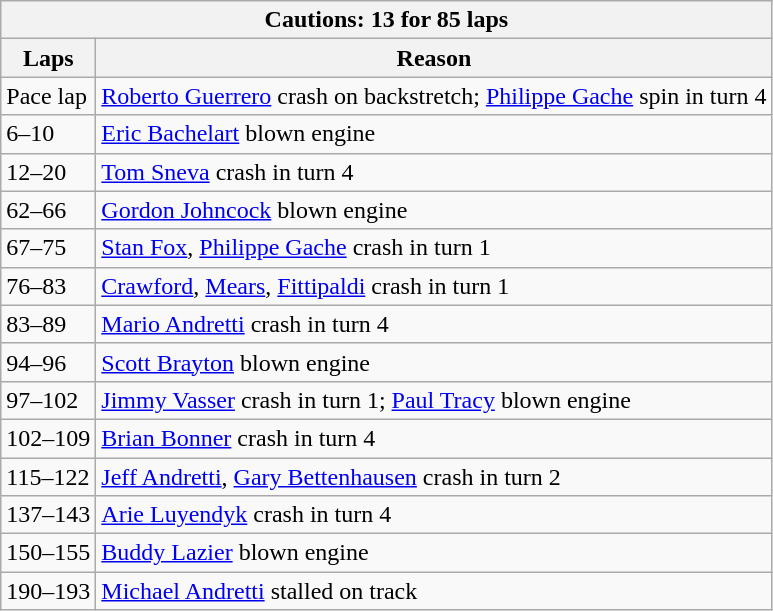<table class="wikitable">
<tr>
<th colspan=2>Cautions: 13 for 85 laps</th>
</tr>
<tr>
<th>Laps</th>
<th>Reason</th>
</tr>
<tr>
<td>Pace lap</td>
<td><a href='#'>Roberto Guerrero</a> crash on backstretch; <a href='#'>Philippe Gache</a> spin in turn 4</td>
</tr>
<tr>
<td>6–10</td>
<td><a href='#'>Eric Bachelart</a> blown engine</td>
</tr>
<tr>
<td>12–20</td>
<td><a href='#'>Tom Sneva</a> crash in turn 4</td>
</tr>
<tr>
<td>62–66</td>
<td><a href='#'>Gordon Johncock</a> blown engine</td>
</tr>
<tr>
<td>67–75</td>
<td><a href='#'>Stan Fox</a>, <a href='#'>Philippe Gache</a> crash in turn 1</td>
</tr>
<tr>
<td>76–83</td>
<td><a href='#'>Crawford</a>, <a href='#'>Mears</a>, <a href='#'>Fittipaldi</a> crash in turn 1</td>
</tr>
<tr>
<td>83–89</td>
<td><a href='#'>Mario Andretti</a> crash in turn 4</td>
</tr>
<tr>
<td>94–96</td>
<td><a href='#'>Scott Brayton</a> blown engine</td>
</tr>
<tr>
<td>97–102</td>
<td><a href='#'>Jimmy Vasser</a> crash in turn 1; <a href='#'>Paul Tracy</a> blown engine</td>
</tr>
<tr>
<td>102–109</td>
<td><a href='#'>Brian Bonner</a> crash in turn 4</td>
</tr>
<tr>
<td>115–122</td>
<td><a href='#'>Jeff Andretti</a>, <a href='#'>Gary Bettenhausen</a> crash in turn 2</td>
</tr>
<tr>
<td>137–143</td>
<td><a href='#'>Arie Luyendyk</a> crash in turn 4</td>
</tr>
<tr>
<td>150–155</td>
<td><a href='#'>Buddy Lazier</a> blown engine</td>
</tr>
<tr>
<td>190–193</td>
<td><a href='#'>Michael Andretti</a> stalled on track</td>
</tr>
</table>
